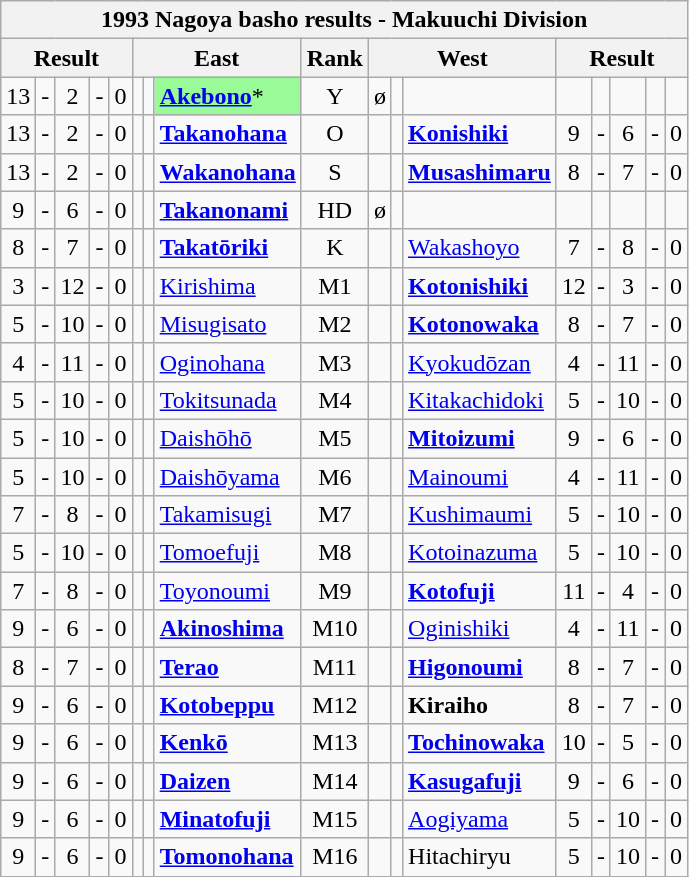<table class="wikitable">
<tr>
<th colspan="17">1993 Nagoya basho results - Makuuchi Division</th>
</tr>
<tr>
<th colspan="5">Result</th>
<th colspan="3">East</th>
<th>Rank</th>
<th colspan="3">West</th>
<th colspan="5">Result</th>
</tr>
<tr>
<td align=center>13</td>
<td align=center>-</td>
<td align=center>2</td>
<td align=center>-</td>
<td align=center>0</td>
<td align=center></td>
<td align=center></td>
<td style="background: PaleGreen;"><strong><a href='#'>Akebono</a></strong>*</td>
<td align=center>Y</td>
<td align=center>ø</td>
<td align=center></td>
<td></td>
<td align=center></td>
<td align=center></td>
<td align=center></td>
<td align=center></td>
<td align=center></td>
</tr>
<tr>
<td align=center>13</td>
<td align=center>-</td>
<td align=center>2</td>
<td align=center>-</td>
<td align=center>0</td>
<td align=center></td>
<td align=center></td>
<td><strong><a href='#'>Takanohana</a></strong></td>
<td align=center>O</td>
<td align=center></td>
<td align=center></td>
<td><strong><a href='#'>Konishiki</a></strong></td>
<td align=center>9</td>
<td align=center>-</td>
<td align=center>6</td>
<td align=center>-</td>
<td align=center>0</td>
</tr>
<tr>
<td align=center>13</td>
<td align=center>-</td>
<td align=center>2</td>
<td align=center>-</td>
<td align=center>0</td>
<td align=center></td>
<td align=center></td>
<td><strong><a href='#'>Wakanohana</a></strong></td>
<td align=center>S</td>
<td align=center></td>
<td align=center></td>
<td><strong><a href='#'>Musashimaru</a></strong></td>
<td align=center>8</td>
<td align=center>-</td>
<td align=center>7</td>
<td align=center>-</td>
<td align=center>0</td>
</tr>
<tr>
<td align=center>9</td>
<td align=center>-</td>
<td align=center>6</td>
<td align=center>-</td>
<td align=center>0</td>
<td align=center></td>
<td align=center></td>
<td><strong><a href='#'>Takanonami</a></strong></td>
<td align=center>HD</td>
<td align=center>ø</td>
<td align=center></td>
<td></td>
<td align=center></td>
<td align=center></td>
<td align=center></td>
<td align=center></td>
<td align=center></td>
</tr>
<tr>
<td align=center>8</td>
<td align=center>-</td>
<td align=center>7</td>
<td align=center>-</td>
<td align=center>0</td>
<td align=center></td>
<td align=center></td>
<td><strong><a href='#'>Takatōriki</a></strong></td>
<td align=center>K</td>
<td align=center></td>
<td align=center></td>
<td><a href='#'>Wakashoyo</a></td>
<td align=center>7</td>
<td align=center>-</td>
<td align=center>8</td>
<td align=center>-</td>
<td align=center>0</td>
</tr>
<tr>
<td align=center>3</td>
<td align=center>-</td>
<td align=center>12</td>
<td align=center>-</td>
<td align=center>0</td>
<td align=center></td>
<td align=center></td>
<td><a href='#'>Kirishima</a></td>
<td align=center>M1</td>
<td align=center></td>
<td align=center></td>
<td><strong><a href='#'>Kotonishiki</a></strong></td>
<td align=center>12</td>
<td align=center>-</td>
<td align=center>3</td>
<td align=center>-</td>
<td align=center>0</td>
</tr>
<tr>
<td align=center>5</td>
<td align=center>-</td>
<td align=center>10</td>
<td align=center>-</td>
<td align=center>0</td>
<td align=center></td>
<td align=center></td>
<td><a href='#'>Misugisato</a></td>
<td align=center>M2</td>
<td align=center></td>
<td align=center></td>
<td><strong><a href='#'>Kotonowaka</a></strong></td>
<td align=center>8</td>
<td align=center>-</td>
<td align=center>7</td>
<td align=center>-</td>
<td align=center>0</td>
</tr>
<tr>
<td align=center>4</td>
<td align=center>-</td>
<td align=center>11</td>
<td align=center>-</td>
<td align=center>0</td>
<td align=center></td>
<td align=center></td>
<td><a href='#'>Oginohana</a></td>
<td align=center>M3</td>
<td align=center></td>
<td align=center></td>
<td><a href='#'>Kyokudōzan</a></td>
<td align=center>4</td>
<td align=center>-</td>
<td align=center>11</td>
<td align=center>-</td>
<td align=center>0</td>
</tr>
<tr>
<td align=center>5</td>
<td align=center>-</td>
<td align=center>10</td>
<td align=center>-</td>
<td align=center>0</td>
<td align=center></td>
<td align=center></td>
<td><a href='#'>Tokitsunada</a></td>
<td align=center>M4</td>
<td align=center></td>
<td align=center></td>
<td><a href='#'>Kitakachidoki</a></td>
<td align=center>5</td>
<td align=center>-</td>
<td align=center>10</td>
<td align=center>-</td>
<td align=center>0</td>
</tr>
<tr>
<td align=center>5</td>
<td align=center>-</td>
<td align=center>10</td>
<td align=center>-</td>
<td align=center>0</td>
<td align=center></td>
<td align=center></td>
<td><a href='#'>Daishōhō</a></td>
<td align=center>M5</td>
<td align=center></td>
<td align=center></td>
<td><strong><a href='#'>Mitoizumi</a></strong></td>
<td align=center>9</td>
<td align=center>-</td>
<td align=center>6</td>
<td align=center>-</td>
<td align=center>0</td>
</tr>
<tr>
<td align=center>5</td>
<td align=center>-</td>
<td align=center>10</td>
<td align=center>-</td>
<td align=center>0</td>
<td align=center></td>
<td align=center></td>
<td><a href='#'>Daishōyama</a></td>
<td align=center>M6</td>
<td align=center></td>
<td align=center></td>
<td><a href='#'>Mainoumi</a></td>
<td align=center>4</td>
<td align=center>-</td>
<td align=center>11</td>
<td align=center>-</td>
<td align=center>0</td>
</tr>
<tr>
<td align=center>7</td>
<td align=center>-</td>
<td align=center>8</td>
<td align=center>-</td>
<td align=center>0</td>
<td align=center></td>
<td align=center></td>
<td><a href='#'>Takamisugi</a></td>
<td align=center>M7</td>
<td align=center></td>
<td align=center></td>
<td><a href='#'>Kushimaumi</a></td>
<td align=center>5</td>
<td align=center>-</td>
<td align=center>10</td>
<td align=center>-</td>
<td align=center>0</td>
</tr>
<tr>
<td align=center>5</td>
<td align=center>-</td>
<td align=center>10</td>
<td align=center>-</td>
<td align=center>0</td>
<td align=center></td>
<td align=center></td>
<td><a href='#'>Tomoefuji</a></td>
<td align=center>M8</td>
<td align=center></td>
<td align=center></td>
<td><a href='#'>Kotoinazuma</a></td>
<td align=center>5</td>
<td align=center>-</td>
<td align=center>10</td>
<td align=center>-</td>
<td align=center>0</td>
</tr>
<tr>
<td align=center>7</td>
<td align=center>-</td>
<td align=center>8</td>
<td align=center>-</td>
<td align=center>0</td>
<td align=center></td>
<td align=center></td>
<td><a href='#'>Toyonoumi</a></td>
<td align=center>M9</td>
<td align=center></td>
<td align=center></td>
<td><strong><a href='#'>Kotofuji</a></strong></td>
<td align=center>11</td>
<td align=center>-</td>
<td align=center>4</td>
<td align=center>-</td>
<td align=center>0</td>
</tr>
<tr>
<td align=center>9</td>
<td align=center>-</td>
<td align=center>6</td>
<td align=center>-</td>
<td align=center>0</td>
<td align=center></td>
<td align=center></td>
<td><strong><a href='#'>Akinoshima</a></strong></td>
<td align=center>M10</td>
<td align=center></td>
<td align=center></td>
<td><a href='#'>Oginishiki</a></td>
<td align=center>4</td>
<td align=center>-</td>
<td align=center>11</td>
<td align=center>-</td>
<td align=center>0</td>
</tr>
<tr>
<td align=center>8</td>
<td align=center>-</td>
<td align=center>7</td>
<td align=center>-</td>
<td align=center>0</td>
<td align=center></td>
<td align=center></td>
<td><strong><a href='#'>Terao</a></strong></td>
<td align=center>M11</td>
<td align=center></td>
<td align=center></td>
<td><strong><a href='#'>Higonoumi</a></strong></td>
<td align=center>8</td>
<td align=center>-</td>
<td align=center>7</td>
<td align=center>-</td>
<td align=center>0</td>
</tr>
<tr>
<td align=center>9</td>
<td align=center>-</td>
<td align=center>6</td>
<td align=center>-</td>
<td align=center>0</td>
<td align=center></td>
<td align=center></td>
<td><strong><a href='#'>Kotobeppu</a></strong></td>
<td align=center>M12</td>
<td align=center></td>
<td align=center></td>
<td><strong>Kiraiho</strong></td>
<td align=center>8</td>
<td align=center>-</td>
<td align=center>7</td>
<td align=center>-</td>
<td align=center>0</td>
</tr>
<tr>
<td align=center>9</td>
<td align=center>-</td>
<td align=center>6</td>
<td align=center>-</td>
<td align=center>0</td>
<td align=center></td>
<td align=center></td>
<td><strong><a href='#'>Kenkō</a></strong></td>
<td align=center>M13</td>
<td align=center></td>
<td align=center></td>
<td><strong><a href='#'>Tochinowaka</a></strong></td>
<td align=center>10</td>
<td align=center>-</td>
<td align=center>5</td>
<td align=center>-</td>
<td align=center>0</td>
</tr>
<tr>
<td align=center>9</td>
<td align=center>-</td>
<td align=center>6</td>
<td align=center>-</td>
<td align=center>0</td>
<td align=center></td>
<td align=center></td>
<td><strong><a href='#'>Daizen</a></strong></td>
<td align=center>M14</td>
<td align=center></td>
<td align=center></td>
<td><strong><a href='#'>Kasugafuji</a></strong></td>
<td align=center>9</td>
<td align=center>-</td>
<td align=center>6</td>
<td align=center>-</td>
<td align=center>0</td>
</tr>
<tr>
<td align=center>9</td>
<td align=center>-</td>
<td align=center>6</td>
<td align=center>-</td>
<td align=center>0</td>
<td align=center></td>
<td align=center></td>
<td><strong><a href='#'>Minatofuji</a></strong></td>
<td align=center>M15</td>
<td align=center></td>
<td align=center></td>
<td><a href='#'>Aogiyama</a></td>
<td align=center>5</td>
<td align=center>-</td>
<td align=center>10</td>
<td align=center>-</td>
<td align=center>0</td>
</tr>
<tr>
<td align=center>9</td>
<td align=center>-</td>
<td align=center>6</td>
<td align=center>-</td>
<td align=center>0</td>
<td align=center></td>
<td align=center></td>
<td><strong><a href='#'>Tomonohana</a></strong></td>
<td align=center>M16</td>
<td align=center></td>
<td align=center></td>
<td>Hitachiryu</td>
<td align=center>5</td>
<td align=center>-</td>
<td align=center>10</td>
<td align=center>-</td>
<td align=center>0</td>
</tr>
</table>
